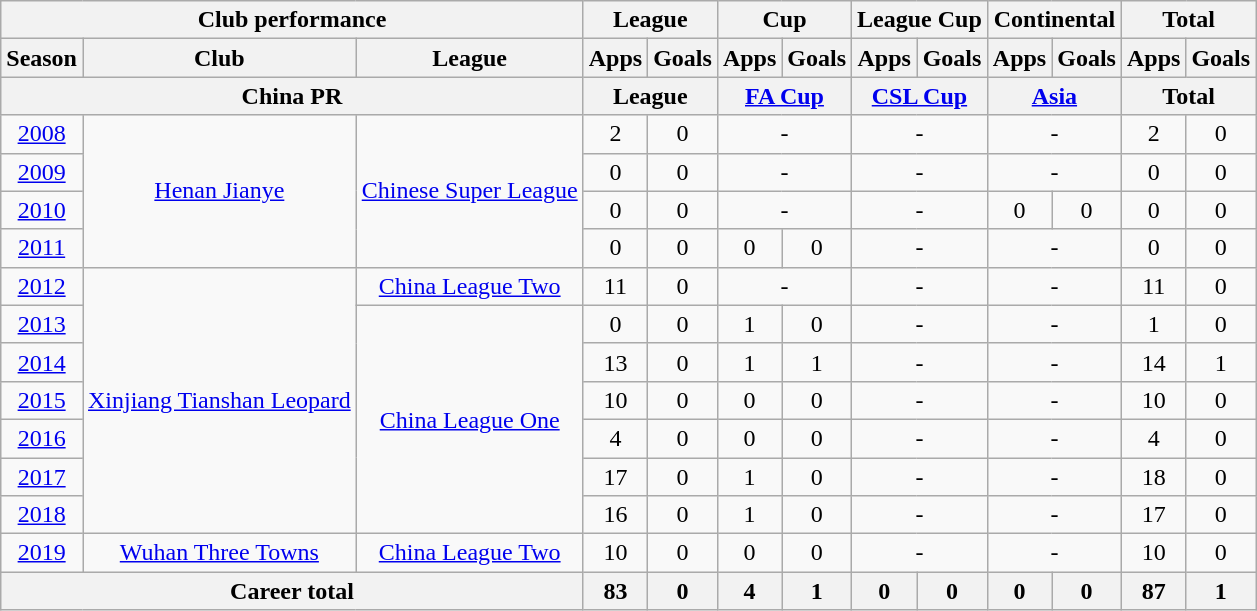<table class="wikitable" style="text-align:center">
<tr>
<th colspan=3>Club performance</th>
<th colspan=2>League</th>
<th colspan=2>Cup</th>
<th colspan=2>League Cup</th>
<th colspan=2>Continental</th>
<th colspan=2>Total</th>
</tr>
<tr>
<th>Season</th>
<th>Club</th>
<th>League</th>
<th>Apps</th>
<th>Goals</th>
<th>Apps</th>
<th>Goals</th>
<th>Apps</th>
<th>Goals</th>
<th>Apps</th>
<th>Goals</th>
<th>Apps</th>
<th>Goals</th>
</tr>
<tr>
<th colspan=3>China PR</th>
<th colspan=2>League</th>
<th colspan=2><a href='#'>FA Cup</a></th>
<th colspan=2><a href='#'>CSL Cup</a></th>
<th colspan=2><a href='#'>Asia</a></th>
<th colspan=2>Total</th>
</tr>
<tr>
<td><a href='#'>2008</a></td>
<td rowspan="4"><a href='#'>Henan Jianye</a></td>
<td rowspan="4"><a href='#'>Chinese Super League</a></td>
<td>2</td>
<td>0</td>
<td colspan="2">-</td>
<td colspan="2">-</td>
<td colspan="2">-</td>
<td>2</td>
<td>0</td>
</tr>
<tr>
<td><a href='#'>2009</a></td>
<td>0</td>
<td>0</td>
<td colspan="2">-</td>
<td colspan="2">-</td>
<td colspan="2">-</td>
<td>0</td>
<td>0</td>
</tr>
<tr>
<td><a href='#'>2010</a></td>
<td>0</td>
<td>0</td>
<td colspan="2">-</td>
<td colspan="2">-</td>
<td>0</td>
<td>0</td>
<td>0</td>
<td>0</td>
</tr>
<tr>
<td><a href='#'>2011</a></td>
<td>0</td>
<td>0</td>
<td>0</td>
<td>0</td>
<td colspan="2">-</td>
<td colspan="2">-</td>
<td>0</td>
<td>0</td>
</tr>
<tr>
<td><a href='#'>2012</a></td>
<td rowspan="7"><a href='#'>Xinjiang Tianshan Leopard</a></td>
<td rowspan="1"><a href='#'>China League Two</a></td>
<td>11</td>
<td>0</td>
<td colspan="2">-</td>
<td colspan="2">-</td>
<td colspan="2">-</td>
<td>11</td>
<td>0</td>
</tr>
<tr>
<td><a href='#'>2013</a></td>
<td rowspan="6"><a href='#'>China League One</a></td>
<td>0</td>
<td>0</td>
<td>1</td>
<td>0</td>
<td colspan="2">-</td>
<td colspan="2">-</td>
<td>1</td>
<td>0</td>
</tr>
<tr>
<td><a href='#'>2014</a></td>
<td>13</td>
<td>0</td>
<td>1</td>
<td>1</td>
<td colspan="2">-</td>
<td colspan="2">-</td>
<td>14</td>
<td>1</td>
</tr>
<tr>
<td><a href='#'>2015</a></td>
<td>10</td>
<td>0</td>
<td>0</td>
<td>0</td>
<td colspan="2">-</td>
<td colspan="2">-</td>
<td>10</td>
<td>0</td>
</tr>
<tr>
<td><a href='#'>2016</a></td>
<td>4</td>
<td>0</td>
<td>0</td>
<td>0</td>
<td colspan="2">-</td>
<td colspan="2">-</td>
<td>4</td>
<td>0</td>
</tr>
<tr>
<td><a href='#'>2017</a></td>
<td>17</td>
<td>0</td>
<td>1</td>
<td>0</td>
<td colspan="2">-</td>
<td colspan="2">-</td>
<td>18</td>
<td>0</td>
</tr>
<tr>
<td><a href='#'>2018</a></td>
<td>16</td>
<td>0</td>
<td>1</td>
<td>0</td>
<td colspan="2">-</td>
<td colspan="2">-</td>
<td>17</td>
<td>0</td>
</tr>
<tr>
<td><a href='#'>2019</a></td>
<td rowspan="1"><a href='#'>Wuhan Three Towns</a></td>
<td rowspan="1"><a href='#'>China League Two</a></td>
<td>10</td>
<td>0</td>
<td>0</td>
<td>0</td>
<td colspan="2">-</td>
<td colspan="2">-</td>
<td>10</td>
<td>0</td>
</tr>
<tr>
<th colspan=3>Career total</th>
<th>83</th>
<th>0</th>
<th>4</th>
<th>1</th>
<th>0</th>
<th>0</th>
<th>0</th>
<th>0</th>
<th>87</th>
<th>1</th>
</tr>
</table>
